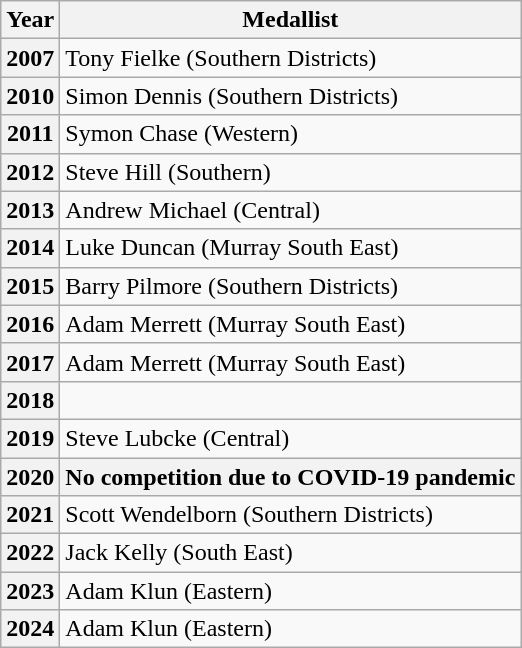<table class="wikitable">
<tr>
<th>Year</th>
<th>Medallist</th>
</tr>
<tr>
<th>2007</th>
<td>Tony Fielke (Southern Districts)</td>
</tr>
<tr>
<th>2010</th>
<td>Simon Dennis (Southern Districts)</td>
</tr>
<tr>
<th>2011</th>
<td>Symon Chase (Western)</td>
</tr>
<tr>
<th>2012</th>
<td>Steve Hill (Southern)</td>
</tr>
<tr>
<th>2013</th>
<td>Andrew Michael (Central)</td>
</tr>
<tr>
<th>2014</th>
<td>Luke Duncan (Murray South East)</td>
</tr>
<tr>
<th>2015 </th>
<td>Barry Pilmore (Southern Districts)</td>
</tr>
<tr>
<th>2016 </th>
<td>Adam Merrett (Murray South East)</td>
</tr>
<tr>
<th>2017 </th>
<td>Adam Merrett (Murray South East)</td>
</tr>
<tr>
<th>2018</th>
<td></td>
</tr>
<tr>
<th>2019</th>
<td>Steve Lubcke (Central)</td>
</tr>
<tr>
<th>2020</th>
<th>No competition due to COVID-19 pandemic</th>
</tr>
<tr>
<th>2021</th>
<td>Scott Wendelborn (Southern Districts)</td>
</tr>
<tr>
<th>2022</th>
<td>Jack Kelly (South East)</td>
</tr>
<tr>
<th>2023</th>
<td>Adam Klun (Eastern)</td>
</tr>
<tr>
<th>2024</th>
<td>Adam Klun (Eastern)</td>
</tr>
</table>
